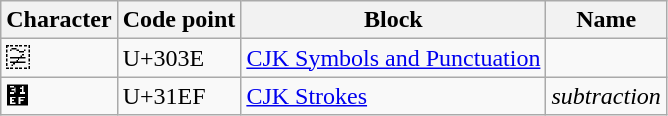<table border="1"  class="wikitable">
<tr>
<th>Character</th>
<th>Code point</th>
<th>Block</th>
<th>Name</th>
</tr>
<tr>
<td>〾</td>
<td>U+303E</td>
<td><a href='#'>CJK Symbols and Punctuation</a></td>
<td></td>
</tr>
<tr>
<td>㇯</td>
<td>U+31EF</td>
<td><a href='#'>CJK Strokes</a></td>
<td> <em>subtraction</em></td>
</tr>
</table>
